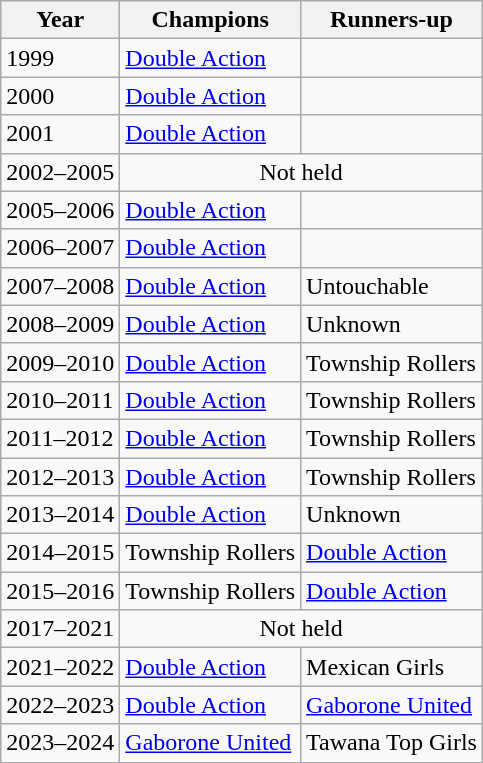<table class="wikitable">
<tr>
<th>Year</th>
<th>Champions</th>
<th>Runners-up</th>
</tr>
<tr>
<td>1999</td>
<td><a href='#'>Double Action</a></td>
<td></td>
</tr>
<tr>
<td>2000</td>
<td><a href='#'>Double Action</a></td>
<td></td>
</tr>
<tr>
<td>2001</td>
<td><a href='#'>Double Action</a></td>
<td></td>
</tr>
<tr>
<td>2002–2005</td>
<td colspan="2" align="center">Not held</td>
</tr>
<tr>
<td>2005–2006</td>
<td><a href='#'>Double Action</a></td>
<td></td>
</tr>
<tr>
<td>2006–2007</td>
<td><a href='#'>Double Action</a></td>
<td></td>
</tr>
<tr>
<td>2007–2008</td>
<td><a href='#'>Double Action</a></td>
<td>Untouchable</td>
</tr>
<tr>
<td>2008–2009</td>
<td><a href='#'>Double Action</a></td>
<td>Unknown</td>
</tr>
<tr>
<td>2009–2010</td>
<td><a href='#'>Double Action</a></td>
<td>Township Rollers</td>
</tr>
<tr>
<td>2010–2011</td>
<td><a href='#'>Double Action</a></td>
<td>Township Rollers</td>
</tr>
<tr>
<td>2011–2012</td>
<td><a href='#'>Double Action</a></td>
<td>Township Rollers</td>
</tr>
<tr>
<td>2012–2013</td>
<td><a href='#'>Double Action</a></td>
<td>Township Rollers</td>
</tr>
<tr>
<td>2013–2014</td>
<td><a href='#'>Double Action</a></td>
<td>Unknown</td>
</tr>
<tr>
<td>2014–2015</td>
<td>Township Rollers</td>
<td><a href='#'>Double Action</a></td>
</tr>
<tr>
<td>2015–2016</td>
<td>Township Rollers</td>
<td><a href='#'>Double Action</a></td>
</tr>
<tr>
<td>2017–2021</td>
<td colspan="2" align="center">Not held</td>
</tr>
<tr>
<td>2021–2022</td>
<td><a href='#'>Double Action</a></td>
<td>Mexican Girls</td>
</tr>
<tr>
<td>2022–2023</td>
<td><a href='#'>Double Action</a></td>
<td><a href='#'>Gaborone United</a></td>
</tr>
<tr>
<td>2023–2024</td>
<td><a href='#'>Gaborone United</a></td>
<td>Tawana Top Girls</td>
</tr>
</table>
